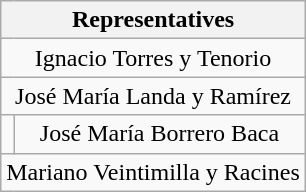<table class="wikitable" style="text-align:center; ">
<tr>
<th colspan="2">Representatives</th>
</tr>
<tr>
<td colspan="2">Ignacio Torres y Tenorio</td>
</tr>
<tr>
<td colspan="2">José María Landa y Ramírez</td>
</tr>
<tr>
<td></td>
<td>José María Borrero Baca</td>
</tr>
<tr>
<td colspan="2">Mariano Veintimilla y Racines</td>
</tr>
</table>
